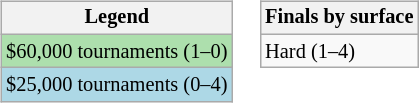<table>
<tr valign="top">
<td><br><table class="wikitable" style="font-size:85%">
<tr>
<th>Legend</th>
</tr>
<tr style="background:#addfad;">
<td>$60,000 tournaments (1–0)</td>
</tr>
<tr style="background:lightblue;">
<td>$25,000 tournaments (0–4)</td>
</tr>
</table>
</td>
<td><br><table class="wikitable" style="font-size:85%">
<tr>
<th>Finals by surface</th>
</tr>
<tr>
<td>Hard (1–4)</td>
</tr>
</table>
</td>
</tr>
</table>
